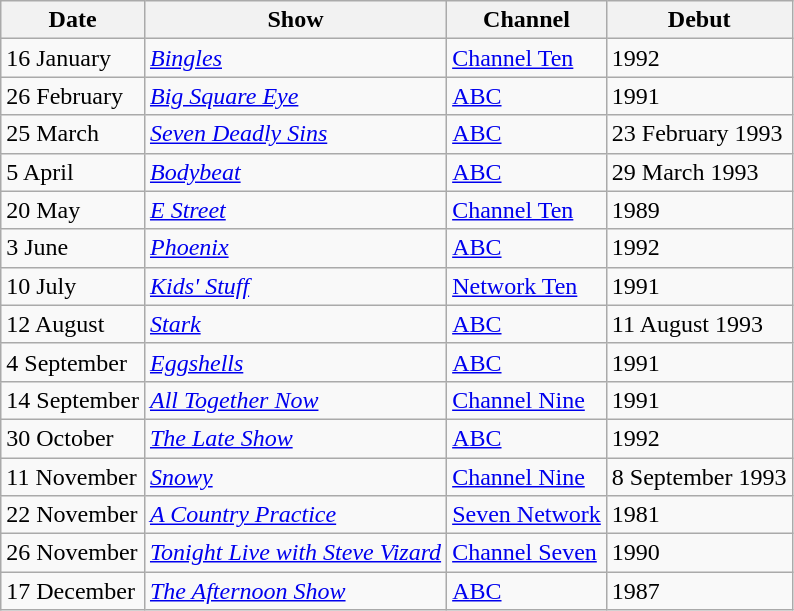<table class="wikitable">
<tr ">
<th>Date</th>
<th>Show</th>
<th>Channel</th>
<th>Debut</th>
</tr>
<tr>
<td>16 January</td>
<td><em><a href='#'>Bingles</a></em></td>
<td><a href='#'>Channel Ten</a></td>
<td>1992</td>
</tr>
<tr>
<td>26 February</td>
<td><em><a href='#'>Big Square Eye</a></em></td>
<td><a href='#'>ABC</a></td>
<td>1991</td>
</tr>
<tr>
<td>25 March</td>
<td><em><a href='#'>Seven Deadly Sins</a></em></td>
<td><a href='#'>ABC</a></td>
<td>23 February 1993</td>
</tr>
<tr>
<td>5 April</td>
<td><em><a href='#'>Bodybeat</a></em></td>
<td><a href='#'>ABC</a></td>
<td>29 March 1993</td>
</tr>
<tr>
<td>20 May</td>
<td><em><a href='#'>E Street</a></em></td>
<td><a href='#'>Channel Ten</a></td>
<td>1989</td>
</tr>
<tr>
<td>3 June</td>
<td><em><a href='#'>Phoenix</a></em></td>
<td><a href='#'>ABC</a></td>
<td>1992</td>
</tr>
<tr>
<td>10 July</td>
<td><em><a href='#'>Kids' Stuff</a></em></td>
<td><a href='#'>Network Ten</a></td>
<td>1991</td>
</tr>
<tr>
<td>12 August</td>
<td><em><a href='#'>Stark</a></em></td>
<td><a href='#'>ABC</a></td>
<td>11 August 1993</td>
</tr>
<tr>
<td>4 September</td>
<td><em><a href='#'>Eggshells</a></em></td>
<td><a href='#'>ABC</a></td>
<td>1991</td>
</tr>
<tr>
<td>14 September</td>
<td><em><a href='#'>All Together Now</a></em></td>
<td><a href='#'>Channel Nine</a></td>
<td>1991</td>
</tr>
<tr>
<td>30 October</td>
<td><em><a href='#'>The Late Show</a></em></td>
<td><a href='#'>ABC</a></td>
<td>1992</td>
</tr>
<tr>
<td>11 November</td>
<td><em><a href='#'>Snowy</a></em></td>
<td><a href='#'>Channel Nine</a></td>
<td>8 September 1993</td>
</tr>
<tr>
<td>22 November</td>
<td><em><a href='#'>A Country Practice</a></em></td>
<td><a href='#'>Seven Network</a></td>
<td>1981</td>
</tr>
<tr>
<td>26 November</td>
<td><em><a href='#'>Tonight Live with Steve Vizard</a></em></td>
<td><a href='#'>Channel Seven</a></td>
<td>1990</td>
</tr>
<tr>
<td>17 December</td>
<td><em><a href='#'>The Afternoon Show</a></em></td>
<td><a href='#'>ABC</a></td>
<td>1987</td>
</tr>
</table>
